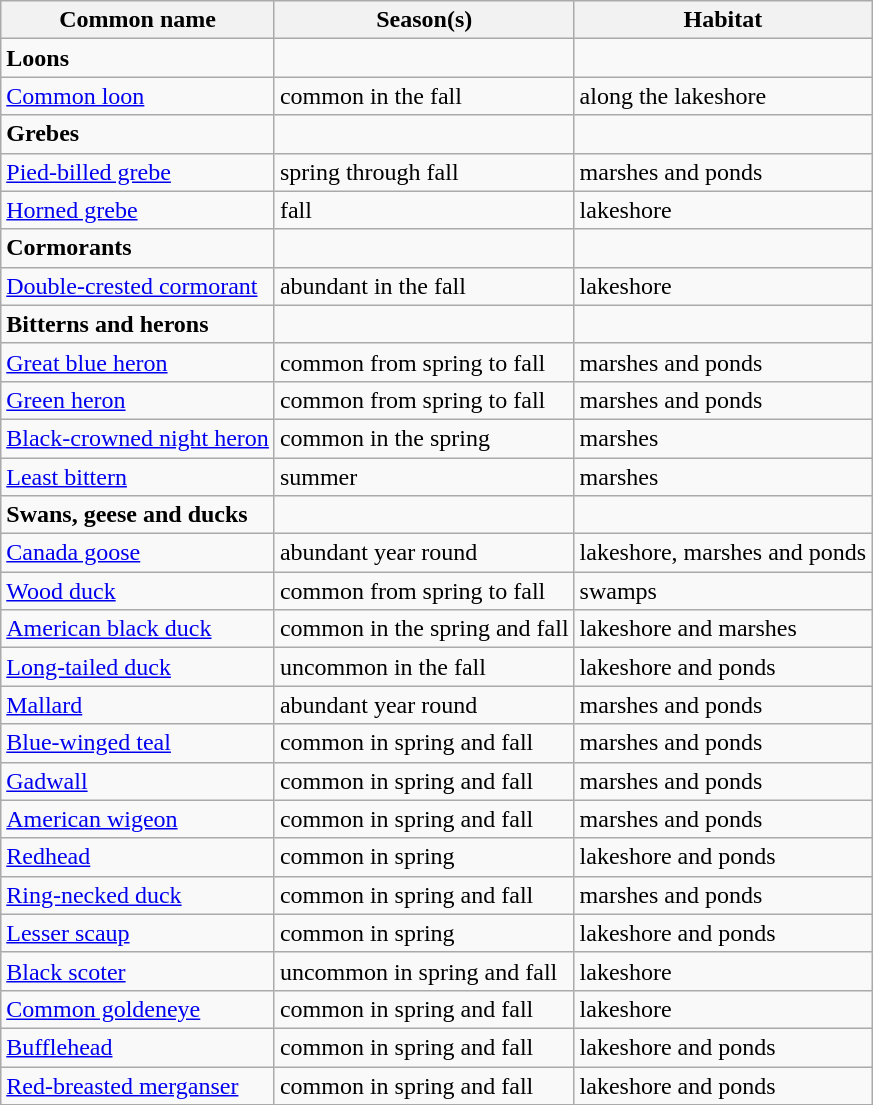<table class="wikitable " align="center">
<tr>
<th><strong>Common name</strong></th>
<th><strong>Season(s)</strong></th>
<th><strong>Habitat</strong></th>
</tr>
<tr>
<td><strong>Loons</strong></td>
<td></td>
<td></td>
</tr>
<tr>
<td><a href='#'>Common loon</a></td>
<td>common in the fall</td>
<td>along the lakeshore</td>
</tr>
<tr>
<td><strong>Grebes</strong></td>
<td></td>
<td></td>
</tr>
<tr>
<td><a href='#'>Pied-billed grebe</a></td>
<td>spring through fall</td>
<td>marshes and ponds</td>
</tr>
<tr>
<td><a href='#'>Horned grebe</a></td>
<td>fall</td>
<td>lakeshore</td>
</tr>
<tr>
<td><strong>Cormorants</strong></td>
<td></td>
<td></td>
</tr>
<tr>
<td><a href='#'>Double-crested cormorant</a></td>
<td>abundant in the fall</td>
<td>lakeshore</td>
</tr>
<tr>
<td><strong>Bitterns and herons</strong></td>
<td></td>
<td></td>
</tr>
<tr>
<td><a href='#'>Great blue heron</a></td>
<td>common from spring to fall</td>
<td>marshes and ponds</td>
</tr>
<tr>
<td><a href='#'>Green heron</a></td>
<td>common from spring to fall</td>
<td>marshes and ponds</td>
</tr>
<tr>
<td><a href='#'>Black-crowned night heron</a></td>
<td>common in the spring</td>
<td>marshes</td>
</tr>
<tr>
<td><a href='#'>Least bittern</a></td>
<td>summer</td>
<td>marshes</td>
</tr>
<tr>
<td><strong>Swans, geese and ducks</strong></td>
<td></td>
<td></td>
</tr>
<tr>
<td><a href='#'>Canada goose</a></td>
<td>abundant year round</td>
<td>lakeshore, marshes and ponds</td>
</tr>
<tr>
<td><a href='#'>Wood duck</a></td>
<td>common from spring to fall</td>
<td>swamps</td>
</tr>
<tr>
<td><a href='#'>American black duck</a></td>
<td>common in the spring and fall</td>
<td>lakeshore and marshes</td>
</tr>
<tr>
<td><a href='#'>Long-tailed duck</a></td>
<td>uncommon in the fall</td>
<td>lakeshore and ponds</td>
</tr>
<tr>
<td><a href='#'>Mallard</a></td>
<td>abundant year round</td>
<td>marshes and ponds</td>
</tr>
<tr>
<td><a href='#'>Blue-winged teal</a></td>
<td>common in spring and fall</td>
<td>marshes and ponds</td>
</tr>
<tr>
<td><a href='#'>Gadwall</a></td>
<td>common in spring and fall</td>
<td>marshes and ponds</td>
</tr>
<tr>
<td><a href='#'>American wigeon</a></td>
<td>common in spring and fall</td>
<td>marshes and ponds</td>
</tr>
<tr>
<td><a href='#'>Redhead</a></td>
<td>common in spring</td>
<td>lakeshore and ponds</td>
</tr>
<tr>
<td><a href='#'>Ring-necked duck</a></td>
<td>common in spring and fall</td>
<td>marshes and ponds</td>
</tr>
<tr>
<td><a href='#'>Lesser scaup</a></td>
<td>common in spring</td>
<td>lakeshore and ponds</td>
</tr>
<tr>
<td><a href='#'>Black scoter</a></td>
<td>uncommon in spring and fall</td>
<td>lakeshore</td>
</tr>
<tr>
<td><a href='#'>Common goldeneye</a></td>
<td>common in spring and fall</td>
<td>lakeshore</td>
</tr>
<tr>
<td><a href='#'>Bufflehead</a></td>
<td>common in spring and fall</td>
<td>lakeshore and ponds</td>
</tr>
<tr>
<td><a href='#'>Red-breasted merganser</a></td>
<td>common in spring and fall</td>
<td>lakeshore and ponds</td>
</tr>
</table>
